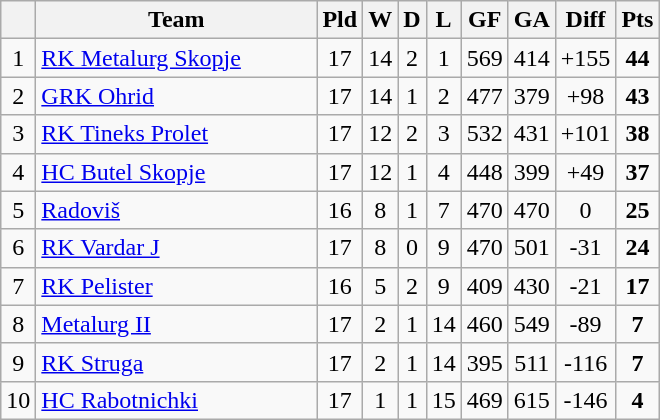<table class="wikitable sortable" style="text-align:center">
<tr>
<th></th>
<th width="180">Team</th>
<th>Pld</th>
<th>W</th>
<th>D</th>
<th>L</th>
<th>GF</th>
<th>GA</th>
<th>Diff</th>
<th>Pts</th>
</tr>
<tr>
<td>1</td>
<td align=left><a href='#'>RK Metalurg Skopje</a></td>
<td>17</td>
<td>14</td>
<td>2</td>
<td>1</td>
<td>569</td>
<td>414</td>
<td>+155</td>
<td><strong>44</strong></td>
</tr>
<tr>
<td>2</td>
<td align=left><a href='#'>GRK Ohrid</a></td>
<td>17</td>
<td>14</td>
<td>1</td>
<td>2</td>
<td>477</td>
<td>379</td>
<td>+98</td>
<td><strong>43</strong></td>
</tr>
<tr>
<td>3</td>
<td align=left><a href='#'>RK Tineks Prolet</a></td>
<td>17</td>
<td>12</td>
<td>2</td>
<td>3</td>
<td>532</td>
<td>431</td>
<td>+101</td>
<td><strong>38</strong></td>
</tr>
<tr>
<td>4</td>
<td align=left><a href='#'>HC Butel Skopje</a></td>
<td>17</td>
<td>12</td>
<td>1</td>
<td>4</td>
<td>448</td>
<td>399</td>
<td>+49</td>
<td><strong>37</strong></td>
</tr>
<tr>
<td>5</td>
<td align=left><a href='#'>Radoviš</a></td>
<td>16</td>
<td>8</td>
<td>1</td>
<td>7</td>
<td>470</td>
<td>470</td>
<td>0</td>
<td><strong>25</strong></td>
</tr>
<tr>
<td>6</td>
<td align=left><a href='#'>RK Vardar J</a></td>
<td>17</td>
<td>8</td>
<td>0</td>
<td>9</td>
<td>470</td>
<td>501</td>
<td>-31</td>
<td><strong>24</strong></td>
</tr>
<tr>
<td>7</td>
<td align=left><a href='#'>RK Pelister</a></td>
<td>16</td>
<td>5</td>
<td>2</td>
<td>9</td>
<td>409</td>
<td>430</td>
<td>-21</td>
<td><strong>17</strong></td>
</tr>
<tr>
<td>8</td>
<td align=left><a href='#'>Metalurg II</a></td>
<td>17</td>
<td>2</td>
<td>1</td>
<td>14</td>
<td>460</td>
<td>549</td>
<td>-89</td>
<td><strong>7</strong></td>
</tr>
<tr>
<td>9</td>
<td align=left><a href='#'>RK Struga</a></td>
<td>17</td>
<td>2</td>
<td>1</td>
<td>14</td>
<td>395</td>
<td>511</td>
<td>-116</td>
<td><strong>7</strong></td>
</tr>
<tr>
<td>10</td>
<td align=left><a href='#'>HC Rabotnichki</a></td>
<td>17</td>
<td>1</td>
<td>1</td>
<td>15</td>
<td>469</td>
<td>615</td>
<td>-146</td>
<td><strong>4</strong></td>
</tr>
</table>
